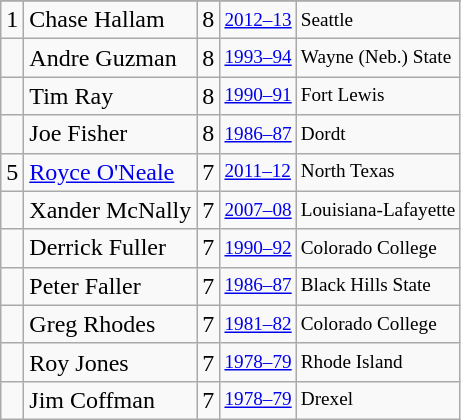<table class="wikitable">
<tr>
</tr>
<tr>
<td>1</td>
<td>Chase Hallam</td>
<td>8</td>
<td style="font-size:80%;"><a href='#'>2012–13</a></td>
<td style="font-size:80%;">Seattle</td>
</tr>
<tr>
<td></td>
<td>Andre Guzman</td>
<td>8</td>
<td style="font-size:80%;"><a href='#'>1993–94</a></td>
<td style="font-size:80%;">Wayne (Neb.) State</td>
</tr>
<tr>
<td></td>
<td>Tim Ray</td>
<td>8</td>
<td style="font-size:80%;"><a href='#'>1990–91</a></td>
<td style="font-size:80%;">Fort Lewis</td>
</tr>
<tr>
<td></td>
<td>Joe Fisher</td>
<td>8</td>
<td style="font-size:80%;"><a href='#'>1986–87</a></td>
<td style="font-size:80%;">Dordt</td>
</tr>
<tr>
<td>5</td>
<td><a href='#'>Royce O'Neale</a></td>
<td>7</td>
<td style="font-size:80%;"><a href='#'>2011–12</a></td>
<td style="font-size:80%;">North Texas</td>
</tr>
<tr>
<td></td>
<td>Xander McNally</td>
<td>7</td>
<td style="font-size:80%;"><a href='#'>2007–08</a></td>
<td style="font-size:80%;">Louisiana-Lafayette</td>
</tr>
<tr>
<td></td>
<td>Derrick Fuller</td>
<td>7</td>
<td style="font-size:80%;"><a href='#'>1990–92</a></td>
<td style="font-size:80%;">Colorado College</td>
</tr>
<tr>
<td></td>
<td>Peter Faller</td>
<td>7</td>
<td style="font-size:80%;"><a href='#'>1986–87</a></td>
<td style="font-size:80%;">Black Hills State</td>
</tr>
<tr>
<td></td>
<td>Greg Rhodes</td>
<td>7</td>
<td style="font-size:80%;"><a href='#'>1981–82</a></td>
<td style="font-size:80%;">Colorado College</td>
</tr>
<tr>
<td></td>
<td>Roy Jones</td>
<td>7</td>
<td style="font-size:80%;"><a href='#'>1978–79</a></td>
<td style="font-size:80%;">Rhode Island</td>
</tr>
<tr>
<td></td>
<td>Jim Coffman</td>
<td>7</td>
<td style="font-size:80%;"><a href='#'>1978–79</a></td>
<td style="font-size:80%;">Drexel</td>
</tr>
</table>
